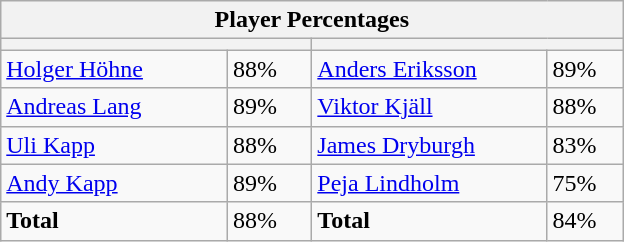<table class="wikitable">
<tr>
<th colspan=4 width=400>Player Percentages</th>
</tr>
<tr>
<th colspan=2 width=200></th>
<th colspan=2 width=200></th>
</tr>
<tr>
<td><a href='#'>Holger Höhne</a></td>
<td>88%</td>
<td><a href='#'>Anders Eriksson</a></td>
<td>89%</td>
</tr>
<tr>
<td><a href='#'>Andreas Lang</a></td>
<td>89%</td>
<td><a href='#'>Viktor Kjäll</a></td>
<td>88%</td>
</tr>
<tr>
<td><a href='#'>Uli Kapp</a></td>
<td>88%</td>
<td><a href='#'>James Dryburgh</a></td>
<td>83%</td>
</tr>
<tr>
<td><a href='#'>Andy Kapp</a></td>
<td>89%</td>
<td><a href='#'>Peja Lindholm</a></td>
<td>75%</td>
</tr>
<tr>
<td><strong>Total</strong></td>
<td>88%</td>
<td><strong>Total</strong></td>
<td>84%</td>
</tr>
</table>
